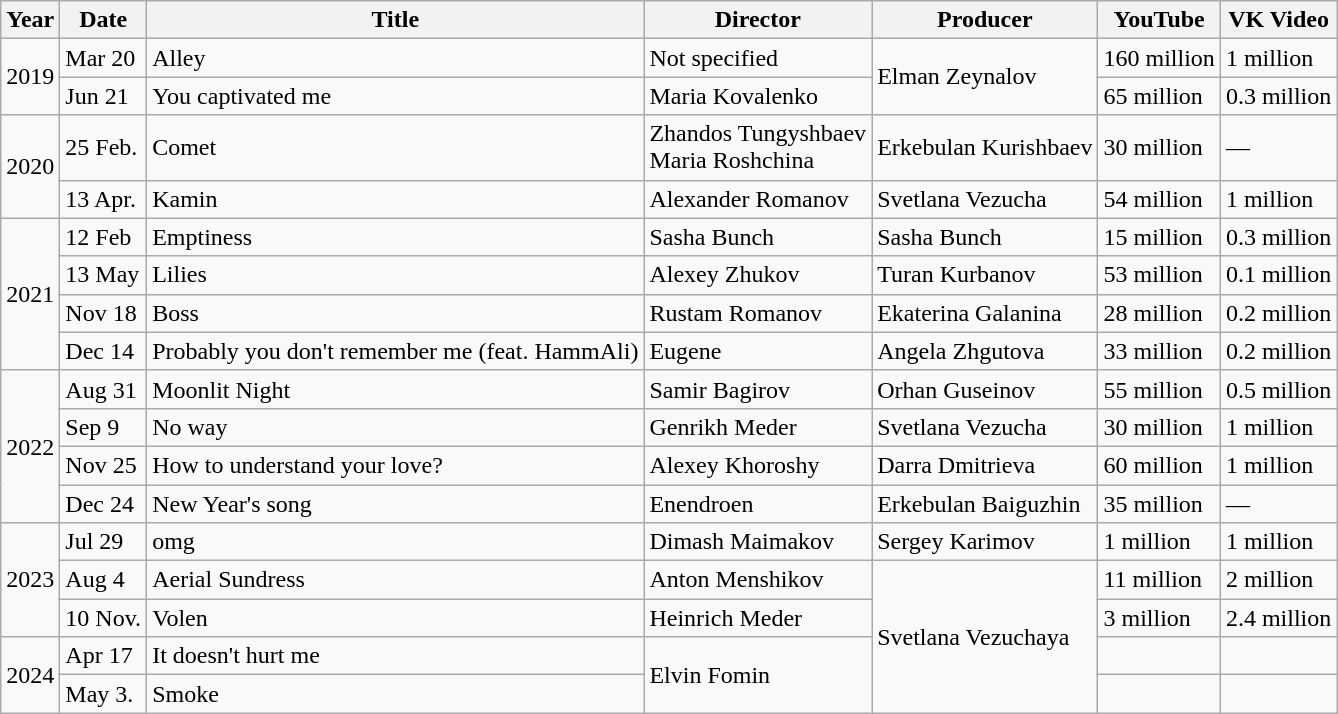<table class="wikitable">
<tr>
<th>Year</th>
<th>Date</th>
<th>Title</th>
<th>Director</th>
<th>Producer</th>
<th>YouTube</th>
<th>VK Video</th>
</tr>
<tr>
<td rowspan="2">2019</td>
<td>Mar 20</td>
<td>Alley</td>
<td>Not specified</td>
<td rowspan="2">Elman Zeynalov</td>
<td>160 million</td>
<td>1 million</td>
</tr>
<tr>
<td>Jun 21</td>
<td>You captivated me</td>
<td>Maria Kovalenko</td>
<td>65 million</td>
<td>0.3 million</td>
</tr>
<tr>
<td rowspan="2">2020</td>
<td>25 Feb.</td>
<td>Comet</td>
<td>Zhandos Tungyshbaev<br>Maria Roshchina</td>
<td>Erkebulan Kurishbaev</td>
<td>30 million</td>
<td>—</td>
</tr>
<tr>
<td>13 Apr.</td>
<td>Kamin</td>
<td>Alexander Romanov</td>
<td>Svetlana Vezucha</td>
<td>54 million</td>
<td>1 million</td>
</tr>
<tr>
<td rowspan="4">2021</td>
<td>12 Feb</td>
<td>Emptiness</td>
<td>Sasha Bunch</td>
<td>Sasha Bunch</td>
<td>15 million</td>
<td>0.3 million</td>
</tr>
<tr>
<td>13 May</td>
<td>Lilies</td>
<td>Alexey Zhukov</td>
<td>Turan Kurbanov</td>
<td>53 million</td>
<td>0.1 million</td>
</tr>
<tr>
<td>Nov 18</td>
<td>Boss</td>
<td>Rustam Romanov</td>
<td>Ekaterina Galanina</td>
<td>28 million</td>
<td>0.2 million</td>
</tr>
<tr>
<td>Dec 14</td>
<td>Probably you don't remember me (feat. HammAli)</td>
<td>Eugene</td>
<td>Angela Zhgutova</td>
<td>33 million</td>
<td>0.2 million</td>
</tr>
<tr>
<td rowspan="4">2022</td>
<td>Aug 31</td>
<td>Moonlit Night</td>
<td>Samir Bagirov</td>
<td>Orhan Guseinov</td>
<td>55 million</td>
<td>0.5 million</td>
</tr>
<tr>
<td>Sep 9</td>
<td>No way</td>
<td>Genrikh Meder</td>
<td>Svetlana Vezucha</td>
<td>30 million</td>
<td>1 million</td>
</tr>
<tr>
<td>Nov 25</td>
<td>How to understand your love?</td>
<td>Alexey Khoroshy</td>
<td>Darra Dmitrieva</td>
<td>60 million</td>
<td>1 million</td>
</tr>
<tr>
<td>Dec 24</td>
<td>New Year's song</td>
<td>Enendroen</td>
<td>Erkebulan Baiguzhin</td>
<td>35 million</td>
<td>—</td>
</tr>
<tr>
<td rowspan="3">2023</td>
<td>Jul 29</td>
<td>omg</td>
<td>Dimash Maimakov</td>
<td>Sergey Karimov</td>
<td>1 million</td>
<td>1 million</td>
</tr>
<tr>
<td>Aug 4</td>
<td>Aerial Sundress</td>
<td>Anton Menshikov</td>
<td rowspan="4">Svetlana Vezuchaya</td>
<td>11 million</td>
<td>2 million</td>
</tr>
<tr>
<td>10 Nov.</td>
<td>Volen</td>
<td>Heinrich Meder</td>
<td>3 million</td>
<td>2.4 million</td>
</tr>
<tr>
<td rowspan="2">2024</td>
<td>Apr 17</td>
<td>It doesn't hurt me</td>
<td rowspan="2">Elvin Fomin</td>
<td></td>
<td></td>
</tr>
<tr>
<td>May 3.</td>
<td>Smoke</td>
<td></td>
<td></td>
</tr>
</table>
